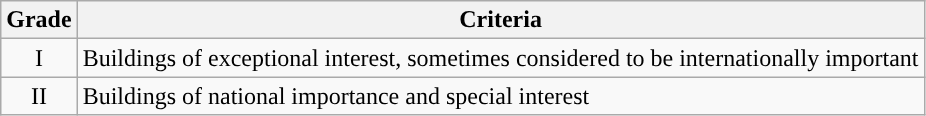<table class="wikitable">
<tr>
<th>Grade</th>
<th>Criteria</th>
</tr>
<tr>
<td align="center" >I</td>
<td>Buildings of exceptional interest, sometimes considered to be internationally important</td>
</tr>
<tr>
<td align="center" >II</td>
<td>Buildings of national importance and special interest</td>
</tr>
</table>
